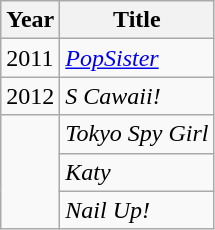<table class="wikitable">
<tr>
<th>Year</th>
<th>Title</th>
</tr>
<tr>
<td>2011</td>
<td><em><a href='#'>PopSister</a></em></td>
</tr>
<tr>
<td>2012</td>
<td><em>S Cawaii!</em></td>
</tr>
<tr>
<td rowspan="3"></td>
<td><em>Tokyo Spy Girl</em></td>
</tr>
<tr>
<td><em>Katy</em></td>
</tr>
<tr>
<td><em>Nail Up!</em></td>
</tr>
</table>
